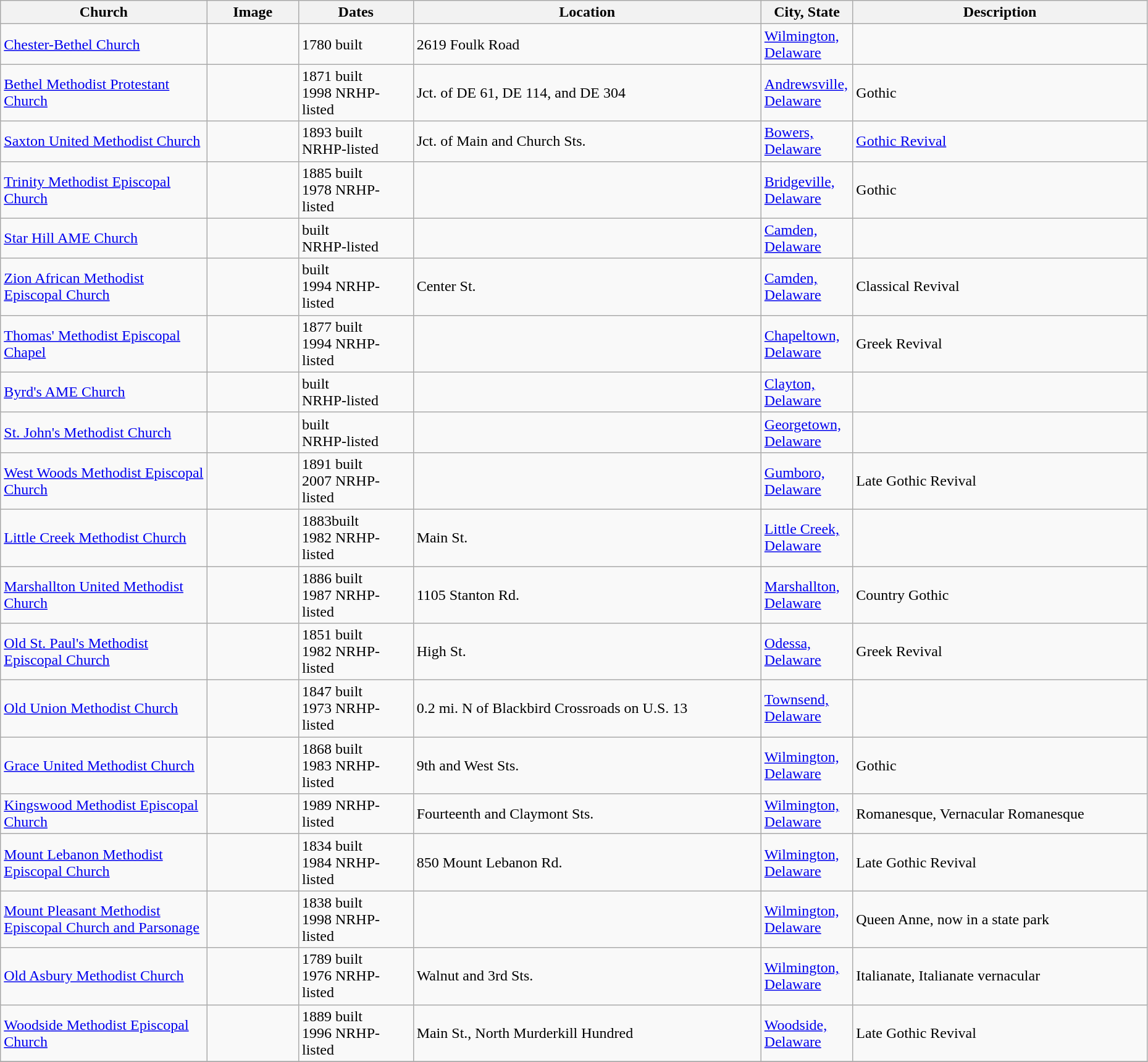<table class="wikitable sortable" style="width:98%">
<tr>
<th style="width:18%;"><strong>Church</strong></th>
<th style="width:8%;" class="unsortable"><strong>Image</strong></th>
<th style="width:10%;"><strong>Dates</strong></th>
<th><strong>Location</strong></th>
<th style="width:8%;"><strong>City, State</strong></th>
<th class="unsortable"><strong>Description</strong></th>
</tr>
<tr>
<td><a href='#'>Chester-Bethel Church</a></td>
<td></td>
<td>1780 built<br></td>
<td>2619 Foulk Road</td>
<td><a href='#'>Wilmington, Delaware</a></td>
<td></td>
</tr>
<tr>
<td><a href='#'>Bethel Methodist Protestant Church</a></td>
<td></td>
<td>1871 built<br>1998 NRHP-listed</td>
<td>Jct. of DE 61, DE 114, and DE 304<br><small></small></td>
<td><a href='#'>Andrewsville, Delaware</a></td>
<td>Gothic</td>
</tr>
<tr>
<td><a href='#'>Saxton United Methodist Church</a></td>
<td></td>
<td>1893 built<br> NRHP-listed</td>
<td>Jct. of Main and Church Sts.<br><small></small></td>
<td><a href='#'>Bowers, Delaware</a></td>
<td><a href='#'>Gothic Revival</a></td>
</tr>
<tr>
<td><a href='#'>Trinity Methodist Episcopal Church</a></td>
<td></td>
<td>1885 built<br>1978 NRHP-listed</td>
<td><br><small></small></td>
<td><a href='#'>Bridgeville, Delaware</a></td>
<td>Gothic</td>
</tr>
<tr>
<td><a href='#'>Star Hill AME Church</a></td>
<td></td>
<td>built<br> NRHP-listed</td>
<td></td>
<td><a href='#'>Camden, Delaware</a></td>
<td></td>
</tr>
<tr ->
<td><a href='#'>Zion African Methodist Episcopal Church</a></td>
<td></td>
<td>built<br>1994 NRHP-listed</td>
<td>Center St.<br><small></small></td>
<td><a href='#'>Camden, Delaware</a></td>
<td>Classical Revival</td>
</tr>
<tr>
<td><a href='#'>Thomas' Methodist Episcopal Chapel</a></td>
<td></td>
<td>1877 built<br>1994 NRHP-listed</td>
<td><br><small></small></td>
<td><a href='#'>Chapeltown, Delaware</a></td>
<td>Greek Revival</td>
</tr>
<tr>
<td><a href='#'>Byrd's AME Church</a></td>
<td></td>
<td>built<br> NRHP-listed</td>
<td></td>
<td><a href='#'>Clayton, Delaware</a></td>
<td></td>
</tr>
<tr>
<td><a href='#'>St. John's Methodist Church</a></td>
<td></td>
<td>built<br> NRHP-listed</td>
<td></td>
<td><a href='#'>Georgetown, Delaware</a></td>
<td></td>
</tr>
<tr>
<td><a href='#'>West Woods Methodist Episcopal Church</a></td>
<td></td>
<td>1891 built<br>2007 NRHP-listed</td>
<td><br><small></small></td>
<td><a href='#'>Gumboro, Delaware</a></td>
<td>Late Gothic Revival</td>
</tr>
<tr>
<td><a href='#'>Little Creek Methodist Church</a></td>
<td></td>
<td>1883built<br>1982 NRHP-listed</td>
<td>Main St.<br><small></small></td>
<td><a href='#'>Little Creek, Delaware</a></td>
<td></td>
</tr>
<tr>
<td><a href='#'>Marshallton United Methodist Church</a></td>
<td></td>
<td>1886 built<br>1987 NRHP-listed</td>
<td>1105 Stanton Rd.<br><small></small></td>
<td><a href='#'>Marshallton, Delaware</a></td>
<td>Country Gothic</td>
</tr>
<tr>
<td><a href='#'>Old St. Paul's Methodist Episcopal Church</a></td>
<td></td>
<td>1851 built<br>1982 NRHP-listed</td>
<td>High St.<br><small></small></td>
<td><a href='#'>Odessa, Delaware</a></td>
<td>Greek Revival</td>
</tr>
<tr>
<td><a href='#'>Old Union Methodist Church</a></td>
<td></td>
<td>1847 built<br>1973 NRHP-listed</td>
<td>0.2 mi. N of Blackbird Crossroads on U.S. 13<br><small></small></td>
<td><a href='#'>Townsend, Delaware</a></td>
<td></td>
</tr>
<tr>
<td><a href='#'>Grace United Methodist Church</a></td>
<td></td>
<td>1868 built<br>1983 NRHP-listed</td>
<td>9th and West Sts.<br><small></small></td>
<td><a href='#'>Wilmington, Delaware</a></td>
<td>Gothic</td>
</tr>
<tr>
<td><a href='#'>Kingswood Methodist Episcopal Church</a></td>
<td></td>
<td>1989 NRHP-listed</td>
<td>Fourteenth and Claymont Sts.<br><small></small></td>
<td><a href='#'>Wilmington, Delaware</a></td>
<td>Romanesque, Vernacular Romanesque</td>
</tr>
<tr>
<td><a href='#'>Mount Lebanon Methodist Episcopal Church</a></td>
<td></td>
<td>1834 built<br>1984 NRHP-listed</td>
<td>850 Mount Lebanon Rd.<br><small></small></td>
<td><a href='#'>Wilmington, Delaware</a></td>
<td>Late Gothic Revival</td>
</tr>
<tr>
<td><a href='#'>Mount Pleasant Methodist Episcopal Church and Parsonage</a></td>
<td></td>
<td>1838 built<br>1998 NRHP-listed</td>
<td><small></small></td>
<td><a href='#'>Wilmington, Delaware</a></td>
<td>Queen Anne, now in a state park</td>
</tr>
<tr>
<td><a href='#'>Old Asbury Methodist Church</a></td>
<td></td>
<td>1789 built<br>1976 NRHP-listed</td>
<td>Walnut and 3rd Sts.<br><small></small></td>
<td><a href='#'>Wilmington, Delaware</a></td>
<td>Italianate, Italianate vernacular</td>
</tr>
<tr>
<td><a href='#'>Woodside Methodist Episcopal Church</a></td>
<td></td>
<td>1889 built<br>1996 NRHP-listed</td>
<td>Main St., North Murderkill Hundred<br><small></small></td>
<td><a href='#'>Woodside, Delaware</a></td>
<td>Late Gothic Revival</td>
</tr>
<tr>
</tr>
</table>
